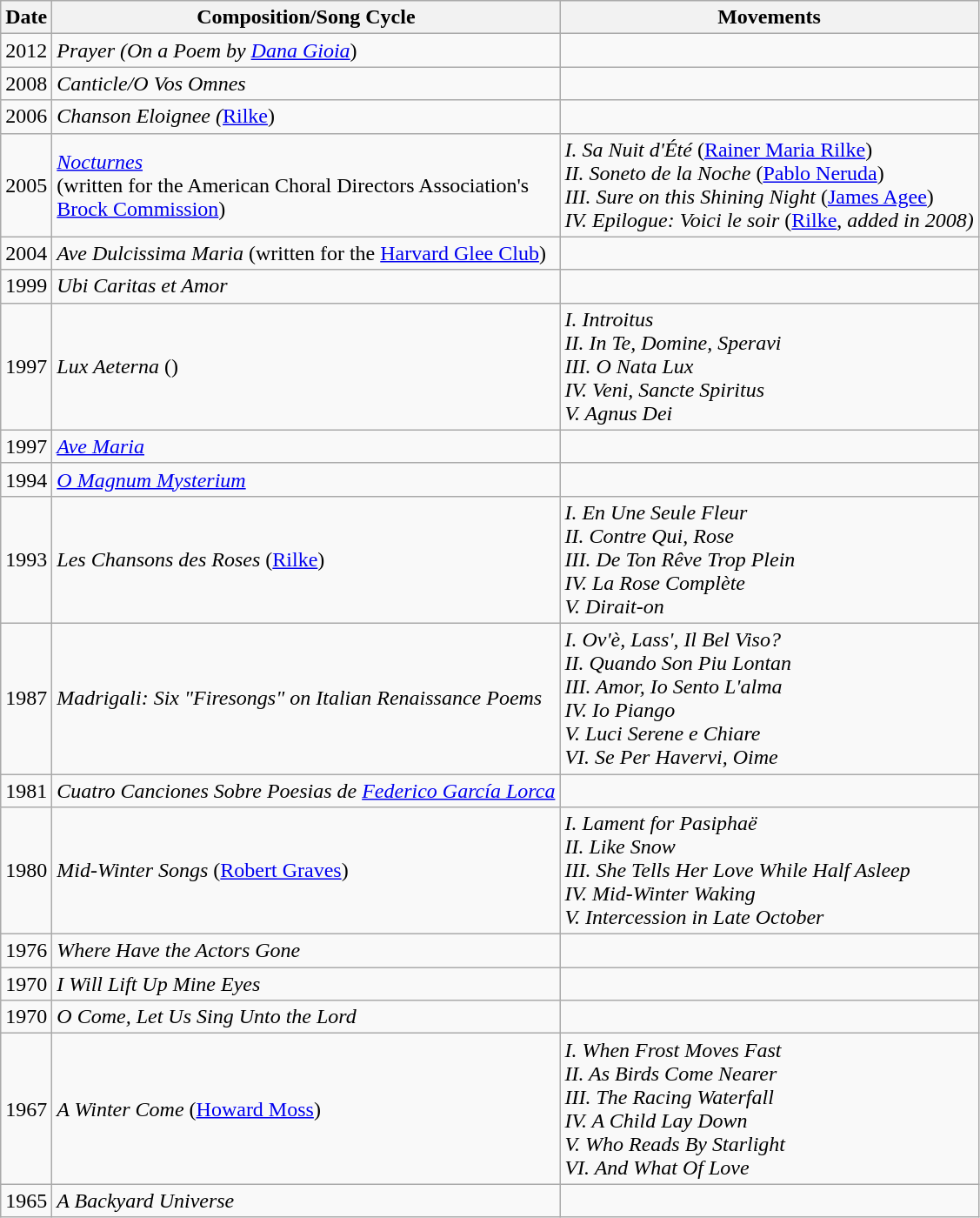<table class="wikitable">
<tr>
<th>Date</th>
<th>Composition/Song Cycle</th>
<th>Movements</th>
</tr>
<tr>
<td>2012</td>
<td><em>Prayer (On a Poem by <a href='#'>Dana Gioia</a></em>)</td>
<td></td>
</tr>
<tr>
<td>2008</td>
<td><em>Canticle/O Vos Omnes</em></td>
<td></td>
</tr>
<tr>
<td>2006</td>
<td><em>Chanson Eloignee (</em><a href='#'>Rilke</a>)</td>
<td></td>
</tr>
<tr>
<td>2005</td>
<td><em><a href='#'>Nocturnes</a></em> <br>(written for the American Choral Directors Association's <br><a href='#'>Brock Commission</a>)</td>
<td><em>I. Sa Nuit d'Été</em> (<a href='#'>Rainer Maria Rilke</a>)<br><em>II. Soneto de la Noche</em> (<a href='#'>Pablo Neruda</a>)<br><em>III. Sure on this Shining Night</em> (<a href='#'>James Agee</a>)<br><em>IV. Epilogue: Voici le soir</em> (<a href='#'>Rilke</a>, <em>added in 2008)</em></td>
</tr>
<tr>
<td>2004</td>
<td><em>Ave Dulcissima Maria</em> (written for the <a href='#'>Harvard Glee Club</a>)</td>
<td></td>
</tr>
<tr>
<td>1999</td>
<td><em>Ubi Caritas et Amor</em></td>
<td></td>
</tr>
<tr>
<td>1997</td>
<td><em>Lux Aeterna</em> ()</td>
<td><em>I. Introitus</em><br><em>II. In Te, Domine, Speravi</em><br><em>III. O Nata Lux</em><br><em>IV. Veni, Sancte Spiritus</em><br><em>V. Agnus Dei</em></td>
</tr>
<tr>
<td>1997</td>
<td><em><a href='#'>Ave Maria</a></em></td>
<td></td>
</tr>
<tr>
<td>1994</td>
<td><em><a href='#'>O Magnum Mysterium</a></em></td>
<td></td>
</tr>
<tr>
<td>1993</td>
<td><em>Les Chansons des Roses</em> (<a href='#'>Rilke</a>)</td>
<td><em>I. En Une Seule Fleur</em><br><em>II. Contre Qui, Rose</em><br><em>III. De Ton Rêve Trop Plein</em><br><em>IV. La Rose Complète</em><br><em>V. Dirait-on</em></td>
</tr>
<tr>
<td>1987</td>
<td><em>Madrigali: Six "Firesongs" on Italian Renaissance Poems</em></td>
<td><em>I. Ov'è, Lass', Il Bel Viso?</em><br><em>II. Quando Son Piu Lontan</em><br><em>III. Amor, Io Sento L'alma</em><br><em>IV. Io Piango</em><br><em>V. Luci Serene e Chiare</em><br><em>VI. Se Per Havervi, Oime</em></td>
</tr>
<tr>
<td>1981</td>
<td><em>Cuatro Canciones Sobre Poesias de <a href='#'>Federico García Lorca</a></em></td>
<td></td>
</tr>
<tr>
<td>1980</td>
<td><em>Mid-Winter Songs</em> (<a href='#'>Robert Graves</a>)</td>
<td><em>I. Lament for Pasiphaë</em><br><em>II. Like Snow</em><br><em>III. She Tells Her Love While Half Asleep</em><br><em>IV. Mid-Winter Waking</em><br><em>V. Intercession in Late October</em></td>
</tr>
<tr>
<td>1976</td>
<td><em>Where Have the Actors Gone</em></td>
<td></td>
</tr>
<tr>
<td>1970</td>
<td><em>I Will Lift Up Mine Eyes</em></td>
<td></td>
</tr>
<tr>
<td>1970</td>
<td><em>O Come, Let Us Sing Unto the Lord</em></td>
<td></td>
</tr>
<tr>
<td>1967</td>
<td><em>A Winter Come</em> (<a href='#'>Howard Moss</a>)</td>
<td><em>I. When Frost Moves Fast</em><br><em>II. As Birds Come Nearer</em><br><em>III. The Racing Waterfall</em><br><em>IV. A Child Lay Down</em><br><em>V. Who Reads By Starlight</em><br><em>VI. And What Of Love</em></td>
</tr>
<tr>
<td>1965</td>
<td><em>A Backyard Universe</em></td>
<td></td>
</tr>
</table>
